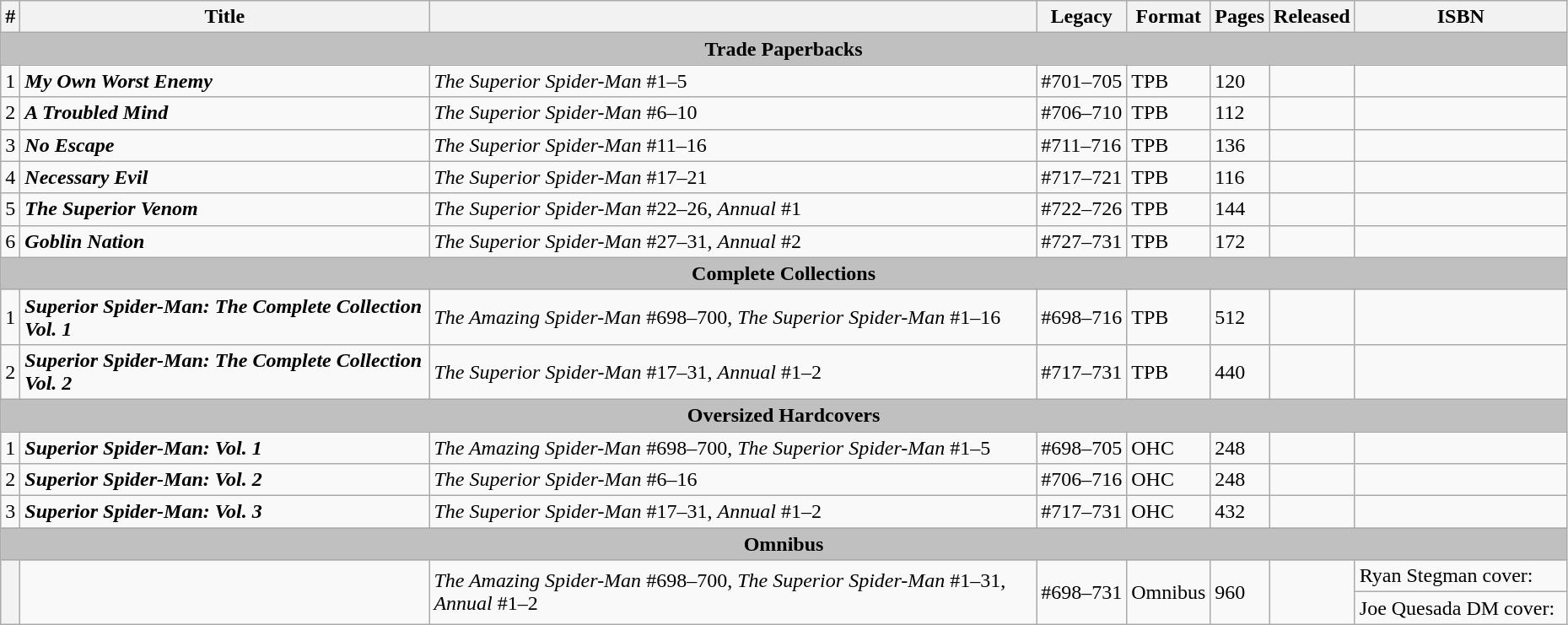<table class="wikitable sortable" width=98%>
<tr>
<th width="4px">#</th>
<th>Title</th>
<th></th>
<th style="width: 4em;">Legacy</th>
<th class="unsortable">Format</th>
<th>Pages</th>
<th>Released</th>
<th class="unsortable" style="width: 10em;">ISBN</th>
</tr>
<tr>
<th colspan="8" style="background-color: silver;">Trade Paperbacks</th>
</tr>
<tr>
<td>1</td>
<td><strong><em>My Own Worst Enemy</em></strong></td>
<td><em>The Superior Spider-Man</em> #1–5</td>
<td>#701–705</td>
<td>TPB</td>
<td>120</td>
<td></td>
<td></td>
</tr>
<tr>
<td>2</td>
<td><strong><em>A Troubled Mind</em></strong></td>
<td><em>The Superior Spider-Man</em> #6–10</td>
<td>#706–710</td>
<td>TPB</td>
<td>112</td>
<td></td>
<td></td>
</tr>
<tr>
<td>3</td>
<td><strong><em>No Escape</em></strong></td>
<td><em>The Superior Spider-Man</em> #11–16</td>
<td>#711–716</td>
<td>TPB</td>
<td>136</td>
<td></td>
<td></td>
</tr>
<tr>
<td>4</td>
<td><strong><em>Necessary Evil</em></strong></td>
<td><em>The Superior Spider-Man</em> #17–21</td>
<td>#717–721</td>
<td>TPB</td>
<td>116</td>
<td></td>
<td></td>
</tr>
<tr>
<td>5</td>
<td><strong><em>The Superior Venom</em></strong></td>
<td><em>The Superior Spider-Man</em> #22–26, <em>Annual</em> #1</td>
<td>#722–726</td>
<td>TPB</td>
<td>144</td>
<td></td>
<td></td>
</tr>
<tr>
<td>6</td>
<td><strong><em>Goblin Nation</em></strong></td>
<td><em>The Superior Spider-Man</em> #27–31, <em>Annual</em> #2</td>
<td>#727–731</td>
<td>TPB</td>
<td>172</td>
<td></td>
<td></td>
</tr>
<tr>
<th colspan="8" style="background-color: silver;">Complete Collections</th>
</tr>
<tr>
<td>1</td>
<td><strong><em>Superior Spider-Man: The Complete Collection Vol. 1</em></strong></td>
<td><em>The Amazing Spider-Man</em> #698–700, <em>The Superior Spider-Man</em> #1–16</td>
<td>#698–716</td>
<td>TPB</td>
<td>512</td>
<td></td>
<td></td>
</tr>
<tr>
<td>2</td>
<td><strong><em>Superior Spider-Man: The Complete Collection Vol. 2</em></strong></td>
<td><em>The Superior Spider-Man</em> #17–31, <em>Annual</em> #1–2</td>
<td>#717–731</td>
<td>TPB</td>
<td>440</td>
<td></td>
<td></td>
</tr>
<tr>
<th colspan="8" style="background-color: silver;">Oversized Hardcovers</th>
</tr>
<tr>
<td>1</td>
<td><strong><em>Superior Spider-Man: Vol. 1</em></strong></td>
<td><em>The Amazing Spider-Man</em> #698–700, <em>The Superior Spider-Man</em> #1–5</td>
<td>#698–705</td>
<td>OHC</td>
<td>248</td>
<td></td>
<td></td>
</tr>
<tr>
<td>2</td>
<td><strong><em>Superior Spider-Man: Vol. 2</em></strong></td>
<td><em>The Superior Spider-Man</em> #6–16</td>
<td>#706–716</td>
<td>OHC</td>
<td>248</td>
<td></td>
<td></td>
</tr>
<tr>
<td>3</td>
<td><strong><em>Superior Spider-Man: Vol. 3</em></strong></td>
<td><em>The Superior Spider-Man</em> #17–31, <em>Annual</em> #1–2</td>
<td>#717–731</td>
<td>OHC</td>
<td>432</td>
<td></td>
<td></td>
</tr>
<tr>
<th colspan="8" style="background-color: silver;">Omnibus</th>
</tr>
<tr>
<th style="background-color: light grey;" rowspan="2"></th>
<td rowspan="2"><strong><em></em></strong></td>
<td rowspan="2"><em>The Amazing Spider-Man</em> #698–700, <em>The Superior Spider-Man</em> #1–31, <em>Annual</em> #1–2</td>
<td rowspan="2">#698–731</td>
<td rowspan="2">Omnibus</td>
<td rowspan="2">960</td>
<td rowspan="2"></td>
<td>Ryan Stegman cover: </td>
</tr>
<tr>
<td>Joe Quesada DM cover: </td>
</tr>
</table>
